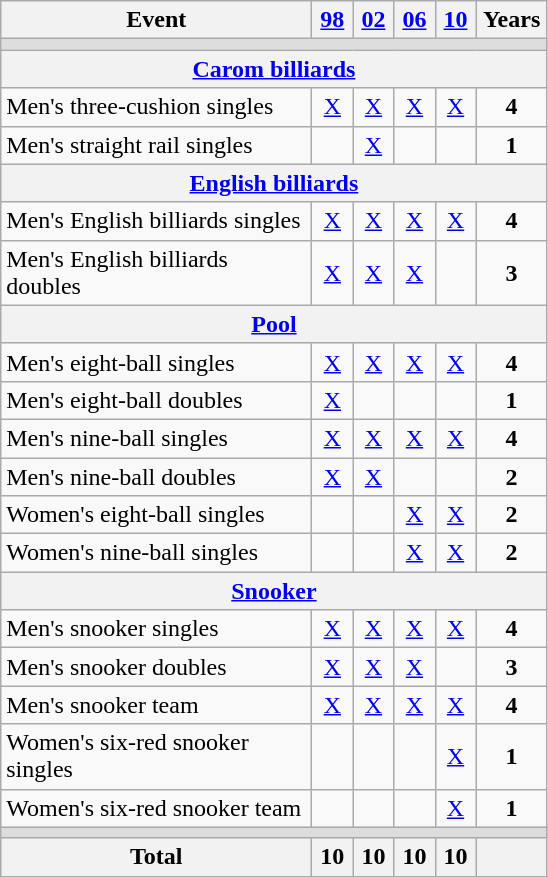<table class="wikitable">
<tr>
<th width="200">Event</th>
<th width=20><a href='#'>98</a></th>
<th width=20><a href='#'>02</a></th>
<th width=20><a href='#'>06</a></th>
<th width=20><a href='#'>10</a></th>
<th width=40>Years</th>
</tr>
<tr bgcolor=#DDDDDD>
<td colspan=6></td>
</tr>
<tr>
<th colspan=6><a href='#'>Carom billiards</a></th>
</tr>
<tr align=center>
<td align=left>Men's three-cushion singles</td>
<td><a href='#'>X</a></td>
<td><a href='#'>X</a></td>
<td><a href='#'>X</a></td>
<td><a href='#'>X</a></td>
<td><strong>4</strong></td>
</tr>
<tr align=center>
<td align=left>Men's straight rail singles</td>
<td></td>
<td><a href='#'>X</a></td>
<td></td>
<td></td>
<td><strong>1</strong></td>
</tr>
<tr>
<th colspan=6><a href='#'>English billiards</a></th>
</tr>
<tr align=center>
<td align=left>Men's English billiards singles</td>
<td><a href='#'>X</a></td>
<td><a href='#'>X</a></td>
<td><a href='#'>X</a></td>
<td><a href='#'>X</a></td>
<td><strong>4</strong></td>
</tr>
<tr align=center>
<td align=left>Men's English billiards doubles</td>
<td><a href='#'>X</a></td>
<td><a href='#'>X</a></td>
<td><a href='#'>X</a></td>
<td></td>
<td><strong>3</strong></td>
</tr>
<tr>
<th colspan=6><a href='#'>Pool</a></th>
</tr>
<tr align=center>
<td align=left>Men's eight-ball singles</td>
<td><a href='#'>X</a></td>
<td><a href='#'>X</a></td>
<td><a href='#'>X</a></td>
<td><a href='#'>X</a></td>
<td><strong>4</strong></td>
</tr>
<tr align=center>
<td align=left>Men's eight-ball doubles</td>
<td><a href='#'>X</a></td>
<td></td>
<td></td>
<td></td>
<td><strong>1</strong></td>
</tr>
<tr align=center>
<td align=left>Men's nine-ball singles</td>
<td><a href='#'>X</a></td>
<td><a href='#'>X</a></td>
<td><a href='#'>X</a></td>
<td><a href='#'>X</a></td>
<td><strong>4</strong></td>
</tr>
<tr align=center>
<td align=left>Men's nine-ball doubles</td>
<td><a href='#'>X</a></td>
<td><a href='#'>X</a></td>
<td></td>
<td></td>
<td><strong>2</strong></td>
</tr>
<tr align=center>
<td align=left>Women's eight-ball singles</td>
<td></td>
<td></td>
<td><a href='#'>X</a></td>
<td><a href='#'>X</a></td>
<td><strong>2</strong></td>
</tr>
<tr align=center>
<td align=left>Women's nine-ball singles</td>
<td></td>
<td></td>
<td><a href='#'>X</a></td>
<td><a href='#'>X</a></td>
<td><strong>2</strong></td>
</tr>
<tr>
<th colspan=6><a href='#'>Snooker</a></th>
</tr>
<tr align=center>
<td align=left>Men's snooker singles</td>
<td><a href='#'>X</a></td>
<td><a href='#'>X</a></td>
<td><a href='#'>X</a></td>
<td><a href='#'>X</a></td>
<td><strong>4</strong></td>
</tr>
<tr align=center>
<td align=left>Men's snooker doubles</td>
<td><a href='#'>X</a></td>
<td><a href='#'>X</a></td>
<td><a href='#'>X</a></td>
<td></td>
<td><strong>3</strong></td>
</tr>
<tr align=center>
<td align=left>Men's snooker team</td>
<td><a href='#'>X</a></td>
<td><a href='#'>X</a></td>
<td><a href='#'>X</a></td>
<td><a href='#'>X</a></td>
<td><strong>4</strong></td>
</tr>
<tr align=center>
<td align=left>Women's six-red snooker singles</td>
<td></td>
<td></td>
<td></td>
<td><a href='#'>X</a></td>
<td><strong>1</strong></td>
</tr>
<tr align=center>
<td align=left>Women's six-red snooker team</td>
<td></td>
<td></td>
<td></td>
<td><a href='#'>X</a></td>
<td><strong>1</strong></td>
</tr>
<tr bgcolor=#DDDDDD>
<td colspan=6></td>
</tr>
<tr>
<th>Total</th>
<th>10</th>
<th>10</th>
<th>10</th>
<th>10</th>
<th></th>
</tr>
</table>
